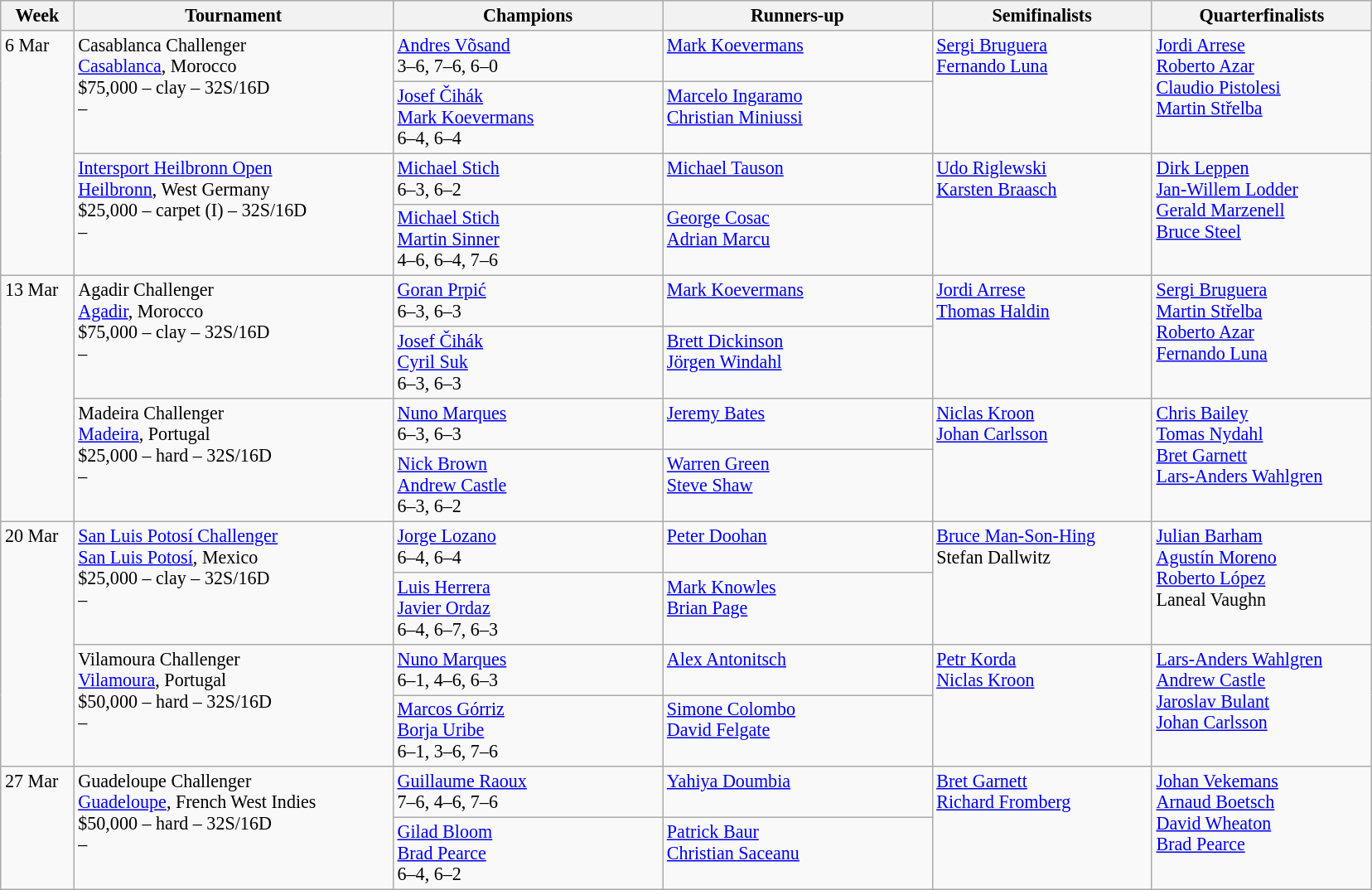<table class="wikitable" style="font-size:92%;">
<tr>
<th style="width:52px;">Week</th>
<th width="250">Tournament</th>
<th width="210">Champions</th>
<th width="210">Runners-up</th>
<th width="170">Semifinalists</th>
<th width="170">Quarterfinalists</th>
</tr>
<tr valign="top">
<td rowspan="4">6 Mar</td>
<td rowspan="2">Casablanca Challenger<br> <a href='#'>Casablanca</a>, Morocco<br>$75,000 – clay – 32S/16D<br>  – </td>
<td> <a href='#'>Andres Võsand</a> <br>3–6, 7–6, 6–0</td>
<td> <a href='#'>Mark Koevermans</a></td>
<td rowspan="2"> <a href='#'>Sergi Bruguera</a> <br>  <a href='#'>Fernando Luna</a></td>
<td rowspan="2"> <a href='#'>Jordi Arrese</a> <br>  <a href='#'>Roberto Azar</a> <br> <a href='#'>Claudio Pistolesi</a> <br>  <a href='#'>Martin Střelba</a></td>
</tr>
<tr valign="top">
<td> <a href='#'>Josef Čihák</a> <br> <a href='#'>Mark Koevermans</a><br>6–4, 6–4</td>
<td> <a href='#'>Marcelo Ingaramo</a> <br> <a href='#'>Christian Miniussi</a></td>
</tr>
<tr valign="top">
<td rowspan="2"><a href='#'>Intersport Heilbronn Open</a><br> <a href='#'>Heilbronn</a>, West Germany<br>$25,000 – carpet (I) – 32S/16D<br>  – </td>
<td> <a href='#'>Michael Stich</a> <br>6–3, 6–2</td>
<td> <a href='#'>Michael Tauson</a></td>
<td rowspan="2"> <a href='#'>Udo Riglewski</a> <br>  <a href='#'>Karsten Braasch</a></td>
<td rowspan="2"> <a href='#'>Dirk Leppen</a> <br> <a href='#'>Jan-Willem Lodder</a> <br> <a href='#'>Gerald Marzenell</a> <br>  <a href='#'>Bruce Steel</a></td>
</tr>
<tr valign="top">
<td> <a href='#'>Michael Stich</a> <br> <a href='#'>Martin Sinner</a><br>4–6, 6–4, 7–6</td>
<td> <a href='#'>George Cosac</a> <br>  <a href='#'>Adrian Marcu</a></td>
</tr>
<tr valign="top">
<td rowspan="4">13 Mar</td>
<td rowspan="2">Agadir Challenger<br> <a href='#'>Agadir</a>, Morocco<br>$75,000 – clay – 32S/16D<br>  – </td>
<td> <a href='#'>Goran Prpić</a> <br>6–3, 6–3</td>
<td> <a href='#'>Mark Koevermans</a></td>
<td rowspan="2"> <a href='#'>Jordi Arrese</a> <br>  <a href='#'>Thomas Haldin</a></td>
<td rowspan="2"> <a href='#'>Sergi Bruguera</a> <br> <a href='#'>Martin Střelba</a> <br> <a href='#'>Roberto Azar</a> <br>  <a href='#'>Fernando Luna</a></td>
</tr>
<tr valign="top">
<td> <a href='#'>Josef Čihák</a> <br> <a href='#'>Cyril Suk</a><br>6–3, 6–3</td>
<td> <a href='#'>Brett Dickinson</a> <br>  <a href='#'>Jörgen Windahl</a></td>
</tr>
<tr valign="top">
<td rowspan="2">Madeira Challenger<br> <a href='#'>Madeira</a>, Portugal<br>$25,000 – hard – 32S/16D<br>  – </td>
<td> <a href='#'>Nuno Marques</a> <br>6–3, 6–3</td>
<td> <a href='#'>Jeremy Bates</a></td>
<td rowspan="2"> <a href='#'>Niclas Kroon</a> <br>  <a href='#'>Johan Carlsson</a></td>
<td rowspan="2"> <a href='#'>Chris Bailey</a> <br> <a href='#'>Tomas Nydahl</a> <br> <a href='#'>Bret Garnett</a> <br>  <a href='#'>Lars-Anders Wahlgren</a></td>
</tr>
<tr valign="top">
<td> <a href='#'>Nick Brown</a> <br> <a href='#'>Andrew Castle</a><br>6–3, 6–2</td>
<td> <a href='#'>Warren Green</a> <br>  <a href='#'>Steve Shaw</a></td>
</tr>
<tr valign="top">
<td rowspan="4">20 Mar</td>
<td rowspan="2"><a href='#'>San Luis Potosí Challenger</a><br> <a href='#'>San Luis Potosí</a>, Mexico<br>$25,000 – clay – 32S/16D<br>  – </td>
<td> <a href='#'>Jorge Lozano</a> <br>6–4, 6–4</td>
<td> <a href='#'>Peter Doohan</a></td>
<td rowspan="2"> <a href='#'>Bruce Man-Son-Hing</a> <br>  Stefan Dallwitz</td>
<td rowspan="2"> <a href='#'>Julian Barham</a> <br> <a href='#'>Agustín Moreno</a> <br> <a href='#'>Roberto López</a> <br>  Laneal Vaughn</td>
</tr>
<tr valign="top">
<td> <a href='#'>Luis Herrera</a> <br> <a href='#'>Javier Ordaz</a><br>6–4, 6–7, 6–3</td>
<td> <a href='#'>Mark Knowles</a><br>  <a href='#'>Brian Page</a></td>
</tr>
<tr valign="top">
<td rowspan="2">Vilamoura Challenger<br> <a href='#'>Vilamoura</a>, Portugal<br>$50,000 – hard – 32S/16D<br>  – </td>
<td> <a href='#'>Nuno Marques</a> <br>6–1, 4–6, 6–3</td>
<td> <a href='#'>Alex Antonitsch</a></td>
<td rowspan="2"> <a href='#'>Petr Korda</a> <br>  <a href='#'>Niclas Kroon</a></td>
<td rowspan="2"> <a href='#'>Lars-Anders Wahlgren</a> <br> <a href='#'>Andrew Castle</a> <br> <a href='#'>Jaroslav Bulant</a> <br>  <a href='#'>Johan Carlsson</a></td>
</tr>
<tr valign="top">
<td> <a href='#'>Marcos Górriz</a> <br> <a href='#'>Borja Uribe</a><br>6–1, 3–6, 7–6</td>
<td> <a href='#'>Simone Colombo</a> <br>  <a href='#'>David Felgate</a></td>
</tr>
<tr valign="top">
<td rowspan="2">27 Mar</td>
<td rowspan="2">Guadeloupe Challenger<br> <a href='#'>Guadeloupe</a>, French West Indies<br>$50,000 – hard – 32S/16D<br>  – </td>
<td> <a href='#'>Guillaume Raoux</a> <br>7–6, 4–6, 7–6</td>
<td> <a href='#'>Yahiya Doumbia</a></td>
<td rowspan="2"> <a href='#'>Bret Garnett</a> <br>  <a href='#'>Richard Fromberg</a></td>
<td rowspan="2"> <a href='#'>Johan Vekemans</a> <br> <a href='#'>Arnaud Boetsch</a> <br> <a href='#'>David Wheaton</a> <br>  <a href='#'>Brad Pearce</a></td>
</tr>
<tr valign="top">
<td> <a href='#'>Gilad Bloom</a> <br> <a href='#'>Brad Pearce</a><br>6–4, 6–2</td>
<td> <a href='#'>Patrick Baur</a> <br>  <a href='#'>Christian Saceanu</a></td>
</tr>
</table>
